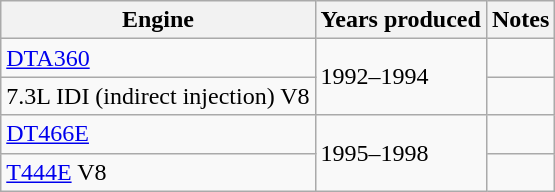<table class="wikitable">
<tr>
<th>Engine</th>
<th>Years produced</th>
<th>Notes</th>
</tr>
<tr>
<td><a href='#'>DTA360</a></td>
<td rowspan="2">1992–1994</td>
<td></td>
</tr>
<tr>
<td>7.3L IDI (indirect injection) V8</td>
<td></td>
</tr>
<tr>
<td><a href='#'>DT466E</a></td>
<td rowspan="2">1995–1998</td>
<td></td>
</tr>
<tr>
<td><a href='#'>T444E</a> V8</td>
<td></td>
</tr>
</table>
